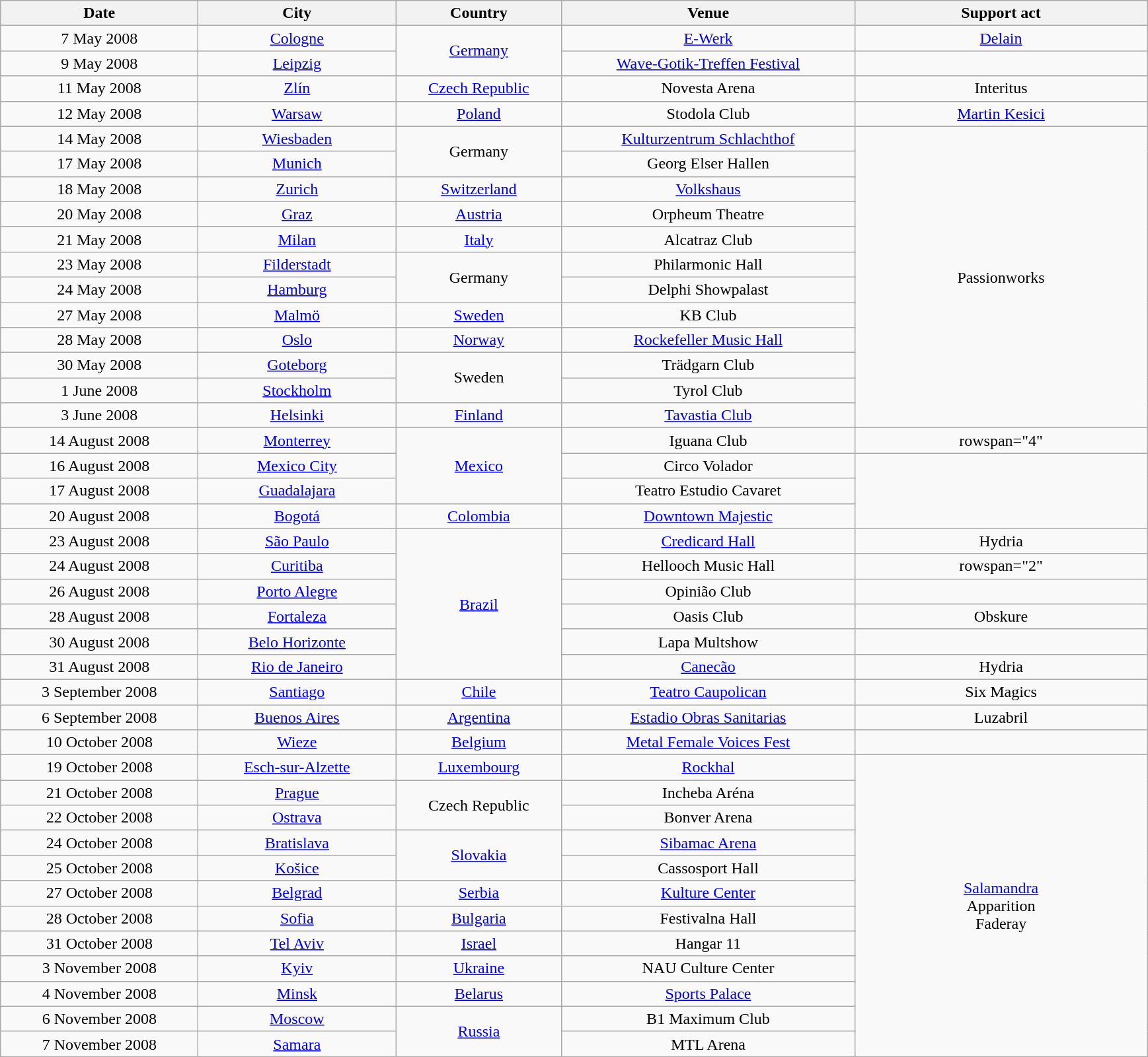<table class="wikitable plainrowheaders" style="text-align:center;">
<tr>
<th scope="col" style="width:12em;">Date</th>
<th scope="col" style="width:12em;">City</th>
<th scope="col" style="width:10em;">Country</th>
<th scope="col" style="width:18em;">Venue</th>
<th scope="col" style="width:18em;">Support act</th>
</tr>
<tr>
<td style="text-align:center">7 May 2008</td>
<td style="text-align:center"><a href='#'>Cologne</a></td>
<td style="text-align:center" rowspan="2"><a href='#'>Germany</a></td>
<td style="text-align:center"><a href='#'>E-Werk</a></td>
<td style="text-align:center"><a href='#'>Delain</a></td>
</tr>
<tr>
<td style="text-align:center">9 May 2008</td>
<td style="text-align:center"><a href='#'>Leipzig</a></td>
<td style="text-align:center"><a href='#'>Wave-Gotik-Treffen Festival</a></td>
<td></td>
</tr>
<tr>
<td style="text-align:center">11 May 2008</td>
<td style="text-align:center"><a href='#'>Zlín</a></td>
<td style="text-align:center"><a href='#'>Czech Republic</a></td>
<td style="text-align:center">Novesta Arena</td>
<td style="text-align:center">Interitus</td>
</tr>
<tr>
<td style="text-align:center">12 May 2008</td>
<td style="text-align:center"><a href='#'>Warsaw</a></td>
<td style="text-align:center"><a href='#'>Poland</a></td>
<td style="text-align:center">Stodola Club</td>
<td style="text-align:center"><a href='#'>Martin Kesici</a></td>
</tr>
<tr>
<td style="text-align:center">14 May 2008</td>
<td style="text-align:center"><a href='#'>Wiesbaden</a></td>
<td style="text-align:center" rowspan="2">Germany</td>
<td style="text-align:center"><a href='#'>Kulturzentrum Schlachthof</a></td>
<td style="text-align:center" rowspan="12">Passionworks<br></td>
</tr>
<tr>
<td style="text-align:center">17 May 2008</td>
<td style="text-align:center"><a href='#'>Munich</a></td>
<td style="text-align:center">Georg Elser Hallen</td>
</tr>
<tr>
<td style="text-align:center">18 May 2008</td>
<td style="text-align:center"><a href='#'>Zurich</a></td>
<td style="text-align:center"><a href='#'>Switzerland</a></td>
<td style="text-align:center"><a href='#'>Volkshaus</a></td>
</tr>
<tr>
<td style="text-align:center">20 May 2008</td>
<td style="text-align:center"><a href='#'>Graz</a></td>
<td style="text-align:center"><a href='#'>Austria</a></td>
<td style="text-align:center">Orpheum Theatre</td>
</tr>
<tr>
<td style="text-align:center">21 May 2008</td>
<td style="text-align:center"><a href='#'>Milan</a></td>
<td style="text-align:center"><a href='#'>Italy</a></td>
<td style="text-align:center">Alcatraz Club</td>
</tr>
<tr>
<td style="text-align:center">23 May 2008</td>
<td style="text-align:center"><a href='#'>Filderstadt</a></td>
<td style="text-align:center" rowspan="2">Germany</td>
<td style="text-align:center">Philarmonic Hall</td>
</tr>
<tr>
<td style="text-align:center">24 May 2008</td>
<td style="text-align:center"><a href='#'>Hamburg</a></td>
<td style="text-align:center">Delphi Showpalast</td>
</tr>
<tr>
<td style="text-align:center">27 May 2008</td>
<td style="text-align:center"><a href='#'>Malmö</a></td>
<td style="text-align:center"><a href='#'>Sweden</a></td>
<td style="text-align:center">KB Club</td>
</tr>
<tr>
<td style="text-align:center">28 May 2008</td>
<td style="text-align:center"><a href='#'>Oslo</a></td>
<td style="text-align:center"><a href='#'>Norway</a></td>
<td style="text-align:center"><a href='#'>Rockefeller Music Hall</a></td>
</tr>
<tr>
<td style="text-align:center">30 May 2008</td>
<td style="text-align:center"><a href='#'>Goteborg</a></td>
<td style="text-align:center" rowspan="2">Sweden</td>
<td style="text-align:center">Trädgarn Club</td>
</tr>
<tr>
<td style="text-align:center">1 June 2008</td>
<td style="text-align:center"><a href='#'>Stockholm</a></td>
<td style="text-align:center">Tyrol Club</td>
</tr>
<tr>
<td style="text-align:center">3 June 2008</td>
<td style="text-align:center"><a href='#'>Helsinki</a></td>
<td style="text-align:center"><a href='#'>Finland</a></td>
<td style="text-align:center"><a href='#'>Tavastia Club</a></td>
</tr>
<tr>
<td style="text-align:center">14 August 2008</td>
<td style="text-align:center"><a href='#'>Monterrey</a></td>
<td style="text-align:center" rowspan="3"><a href='#'>Mexico</a></td>
<td style="text-align:center">Iguana Club</td>
<td>rowspan="4" </td>
</tr>
<tr>
<td style="text-align:center">16 August 2008</td>
<td style="text-align:center"><a href='#'>Mexico City</a></td>
<td style="text-align:center">Circo Volador</td>
</tr>
<tr>
<td style="text-align:center">17 August 2008</td>
<td style="text-align:center"><a href='#'>Guadalajara</a></td>
<td style="text-align:center">Teatro Estudio Cavaret</td>
</tr>
<tr>
<td style="text-align:center">20 August 2008</td>
<td style="text-align:center"><a href='#'>Bogotá</a></td>
<td style="text-align:center"><a href='#'>Colombia</a></td>
<td style="text-align:center"><a href='#'>Downtown Majestic</a></td>
</tr>
<tr>
<td style="text-align:center">23 August 2008</td>
<td style="text-align:center"><a href='#'>São Paulo</a></td>
<td style="text-align:center" rowspan="6"><a href='#'>Brazil</a></td>
<td style="text-align:center"><a href='#'>Credicard Hall</a></td>
<td style="text-align:center">Hydria</td>
</tr>
<tr>
<td style="text-align:center">24 August 2008</td>
<td style="text-align:center"><a href='#'>Curitiba</a></td>
<td style="text-align:center">Hellooch Music Hall</td>
<td>rowspan="2" </td>
</tr>
<tr>
<td style="text-align:center">26 August 2008</td>
<td style="text-align:center"><a href='#'>Porto Alegre</a></td>
<td style="text-align:center">Opinião Club</td>
</tr>
<tr>
<td style="text-align:center">28 August 2008</td>
<td style="text-align:center"><a href='#'>Fortaleza</a></td>
<td style="text-align:center">Oasis Club</td>
<td style="text-align:center">Obskure</td>
</tr>
<tr>
<td style="text-align:center">30 August 2008</td>
<td style="text-align:center"><a href='#'>Belo Horizonte</a></td>
<td style="text-align:center">Lapa Multshow</td>
<td></td>
</tr>
<tr>
<td style="text-align:center">31 August 2008</td>
<td style="text-align:center"><a href='#'>Rio de Janeiro</a></td>
<td style="text-align:center"><a href='#'>Canecão</a></td>
<td style="text-align:center">Hydria</td>
</tr>
<tr>
<td style="text-align:center">3 September 2008</td>
<td style="text-align:center"><a href='#'>Santiago</a></td>
<td style="text-align:center"><a href='#'>Chile</a></td>
<td style="text-align:center"><a href='#'>Teatro Caupolican</a></td>
<td style="text-align:center">Six Magics</td>
</tr>
<tr>
<td style="text-align:center">6 September 2008</td>
<td style="text-align:center"><a href='#'>Buenos Aires</a></td>
<td style="text-align:center"><a href='#'>Argentina</a></td>
<td style="text-align:center"><a href='#'>Estadio Obras Sanitarias</a></td>
<td style="text-align:center">Luzabril</td>
</tr>
<tr>
<td style="text-align:center">10 October 2008</td>
<td style="text-align:center"><a href='#'>Wieze</a></td>
<td style="text-align:center"><a href='#'>Belgium</a></td>
<td style="text-align:center"><a href='#'>Metal Female Voices Fest</a></td>
<td></td>
</tr>
<tr>
<td style="text-align:center">19 October 2008</td>
<td style="text-align:center"><a href='#'>Esch-sur-Alzette</a></td>
<td style="text-align:center"><a href='#'>Luxembourg</a></td>
<td style="text-align:center"><a href='#'>Rockhal</a></td>
<td style="text-align:center" rowspan="12"><a href='#'>Salamandra</a><br>Apparition<br>Faderay<br></td>
</tr>
<tr>
<td style="text-align:center">21 October 2008</td>
<td style="text-align:center"><a href='#'>Prague</a></td>
<td style="text-align:center" rowspan="2">Czech Republic</td>
<td style="text-align:center">Incheba Aréna</td>
</tr>
<tr>
<td style="text-align:center">22 October 2008</td>
<td style="text-align:center"><a href='#'>Ostrava</a></td>
<td style="text-align:center">Bonver Arena</td>
</tr>
<tr>
<td style="text-align:center">24 October 2008</td>
<td style="text-align:center"><a href='#'>Bratislava</a></td>
<td style="text-align:center" rowspan="2"><a href='#'>Slovakia</a></td>
<td style="text-align:center"><a href='#'>Sibamac Arena</a></td>
</tr>
<tr>
<td style="text-align:center">25 October 2008</td>
<td style="text-align:center"><a href='#'>Košice</a></td>
<td style="text-align:center">Cassosport Hall</td>
</tr>
<tr>
<td style="text-align:center">27 October 2008</td>
<td style="text-align:center"><a href='#'>Belgrad</a></td>
<td style="text-align:center"><a href='#'>Serbia</a></td>
<td style="text-align:center"><a href='#'>Kulture Center</a></td>
</tr>
<tr>
<td style="text-align:center">28 October 2008</td>
<td style="text-align:center"><a href='#'>Sofia</a></td>
<td style="text-align:center"><a href='#'>Bulgaria</a></td>
<td style="text-align:center">Festivalna Hall</td>
</tr>
<tr>
<td style="text-align:center">31 October 2008</td>
<td style="text-align:center"><a href='#'>Tel Aviv</a></td>
<td style="text-align:center"><a href='#'>Israel</a></td>
<td style="text-align:center">Hangar 11</td>
</tr>
<tr>
<td style="text-align:center">3 November 2008</td>
<td style="text-align:center"><a href='#'>Kyiv</a></td>
<td style="text-align:center"><a href='#'>Ukraine</a></td>
<td style="text-align:center">NAU Culture Center</td>
</tr>
<tr>
<td style="text-align:center">4 November 2008</td>
<td style="text-align:center"><a href='#'>Minsk</a></td>
<td style="text-align:center"><a href='#'>Belarus</a></td>
<td style="text-align:center"><a href='#'>Sports Palace</a></td>
</tr>
<tr>
<td style="text-align:center">6 November 2008</td>
<td style="text-align:center"><a href='#'>Moscow</a></td>
<td style="text-align:center" rowspan="2"><a href='#'>Russia</a></td>
<td style="text-align:center">B1 Maximum Club</td>
</tr>
<tr>
<td style="text-align:center">7 November 2008</td>
<td style="text-align:center"><a href='#'>Samara</a></td>
<td style="text-align:center">MTL Arena</td>
</tr>
</table>
